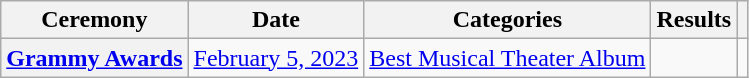<table class="wikitable plainrowheaders sortable">
<tr>
<th scope="col">Ceremony</th>
<th scope="col">Date</th>
<th scope="col">Categories</th>
<th scope="col">Results</th>
<th scope="col" class="unsortable"></th>
</tr>
<tr>
<th scope="row"><a href='#'>Grammy Awards</a></th>
<td><a href='#'>February 5, 2023</a></td>
<td><a href='#'>Best Musical Theater Album</a></td>
<td></td>
<td align="center"></td>
</tr>
</table>
